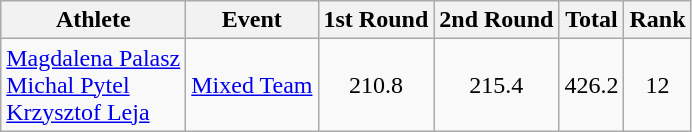<table class="wikitable">
<tr>
<th>Athlete</th>
<th>Event</th>
<th>1st Round</th>
<th>2nd Round</th>
<th>Total</th>
<th>Rank</th>
</tr>
<tr>
<td><a href='#'>Magdalena Palasz</a><br><a href='#'>Michal Pytel</a><br><a href='#'>Krzysztof Leja</a></td>
<td><a href='#'>Mixed Team</a></td>
<td align="center">210.8</td>
<td align="center">215.4</td>
<td align="center">426.2</td>
<td align="center">12</td>
</tr>
</table>
